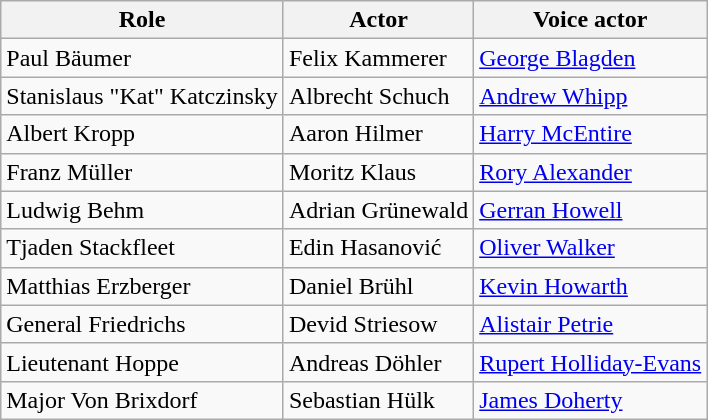<table class="wikitable">
<tr>
<th>Role</th>
<th>Actor</th>
<th>Voice actor</th>
</tr>
<tr>
<td>Paul Bäumer</td>
<td>Felix Kammerer</td>
<td><a href='#'>George Blagden</a></td>
</tr>
<tr>
<td>Stanislaus "Kat" Katczinsky</td>
<td>Albrecht Schuch</td>
<td><a href='#'>Andrew Whipp</a></td>
</tr>
<tr>
<td>Albert Kropp</td>
<td>Aaron Hilmer</td>
<td><a href='#'>Harry McEntire</a></td>
</tr>
<tr>
<td>Franz Müller</td>
<td>Moritz Klaus</td>
<td><a href='#'>Rory Alexander</a></td>
</tr>
<tr>
<td>Ludwig Behm</td>
<td>Adrian Grünewald</td>
<td><a href='#'>Gerran Howell</a></td>
</tr>
<tr>
<td>Tjaden Stackfleet</td>
<td>Edin Hasanović</td>
<td><a href='#'>Oliver Walker</a></td>
</tr>
<tr>
<td>Matthias Erzberger</td>
<td>Daniel Brühl</td>
<td><a href='#'>Kevin Howarth</a></td>
</tr>
<tr>
<td>General Friedrichs</td>
<td>Devid Striesow</td>
<td><a href='#'>Alistair Petrie</a></td>
</tr>
<tr>
<td>Lieutenant Hoppe</td>
<td>Andreas Döhler</td>
<td><a href='#'>Rupert Holliday-Evans</a></td>
</tr>
<tr>
<td>Major Von Brixdorf</td>
<td>Sebastian Hülk</td>
<td><a href='#'>James Doherty</a></td>
</tr>
</table>
